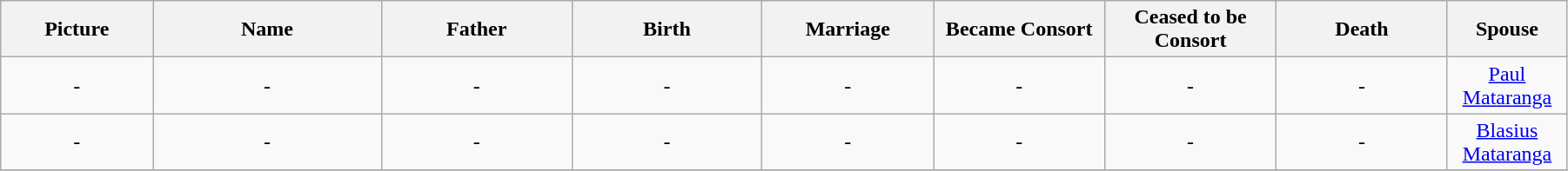<table width=95% class="wikitable">
<tr>
<th width = "8%">Picture</th>
<th width = "12%">Name</th>
<th width = "10%">Father</th>
<th width = "10%">Birth</th>
<th width = "9%">Marriage</th>
<th width = "9%">Became Consort</th>
<th width = "9%">Ceased to be Consort</th>
<th width = "9%">Death</th>
<th width = "6%">Spouse</th>
</tr>
<tr>
<td align="center">-</td>
<td align="center">-</td>
<td align="center">-</td>
<td align="center">-</td>
<td align="center">-</td>
<td align="center">-</td>
<td align="center">-</td>
<td align="center">-</td>
<td align="center"><a href='#'>Paul Mataranga</a></td>
</tr>
<tr>
<td align="center">-</td>
<td align="center">-</td>
<td align="center">-</td>
<td align="center">-</td>
<td align="center">-</td>
<td align="center">-</td>
<td align="center">-</td>
<td align="center">-</td>
<td align="center"><a href='#'>Blasius Mataranga</a></td>
</tr>
<tr>
</tr>
</table>
